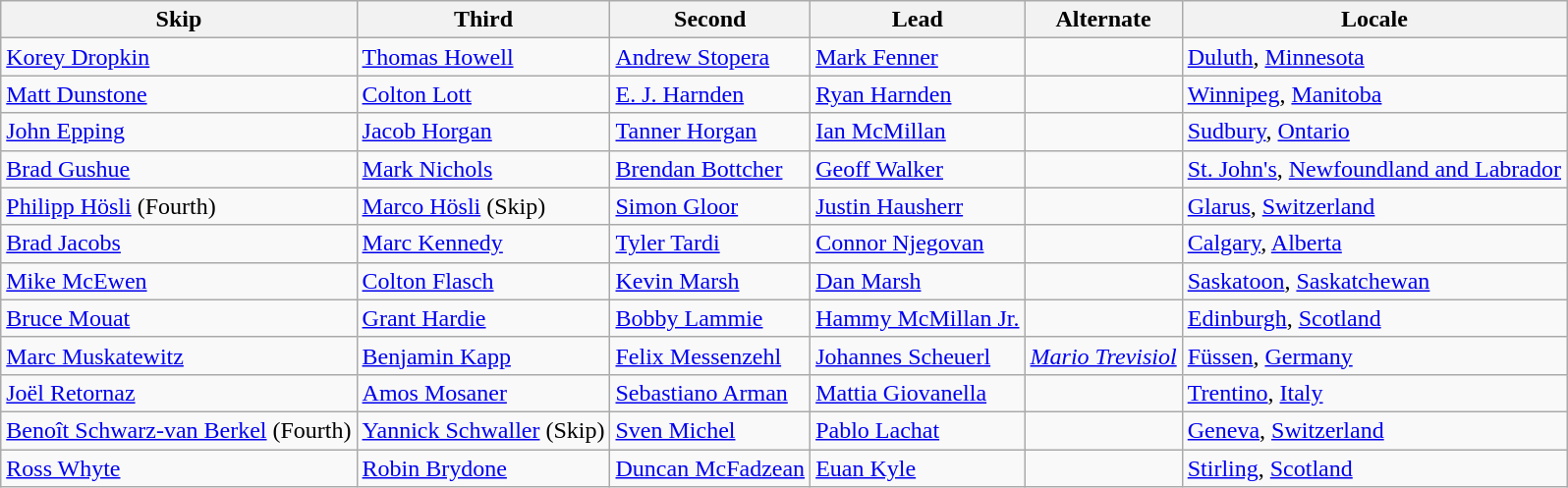<table class=wikitable>
<tr>
<th scope="col">Skip</th>
<th scope="col">Third</th>
<th scope="col">Second</th>
<th scope="col">Lead</th>
<th scope="col">Alternate</th>
<th scope="col">Locale</th>
</tr>
<tr>
<td><a href='#'>Korey Dropkin</a></td>
<td><a href='#'>Thomas Howell</a></td>
<td><a href='#'>Andrew Stopera</a></td>
<td><a href='#'>Mark Fenner</a></td>
<td></td>
<td> <a href='#'>Duluth</a>, <a href='#'>Minnesota</a></td>
</tr>
<tr>
<td><a href='#'>Matt Dunstone</a></td>
<td><a href='#'>Colton Lott</a></td>
<td><a href='#'>E. J. Harnden</a></td>
<td><a href='#'>Ryan Harnden</a></td>
<td></td>
<td> <a href='#'>Winnipeg</a>, <a href='#'>Manitoba</a></td>
</tr>
<tr>
<td><a href='#'>John Epping</a></td>
<td><a href='#'>Jacob Horgan</a></td>
<td><a href='#'>Tanner Horgan</a></td>
<td><a href='#'>Ian McMillan</a></td>
<td></td>
<td> <a href='#'>Sudbury</a>, <a href='#'>Ontario</a></td>
</tr>
<tr>
<td><a href='#'>Brad Gushue</a></td>
<td><a href='#'>Mark Nichols</a></td>
<td><a href='#'>Brendan Bottcher</a></td>
<td><a href='#'>Geoff Walker</a></td>
<td></td>
<td> <a href='#'>St. John's</a>, <a href='#'>Newfoundland and Labrador</a></td>
</tr>
<tr>
<td><a href='#'>Philipp Hösli</a> (Fourth)</td>
<td><a href='#'>Marco Hösli</a> (Skip)</td>
<td><a href='#'>Simon Gloor</a></td>
<td><a href='#'>Justin Hausherr</a></td>
<td></td>
<td> <a href='#'>Glarus</a>, <a href='#'>Switzerland</a></td>
</tr>
<tr>
<td><a href='#'>Brad Jacobs</a></td>
<td><a href='#'>Marc Kennedy</a></td>
<td><a href='#'>Tyler Tardi</a></td>
<td><a href='#'>Connor Njegovan</a></td>
<td></td>
<td> <a href='#'>Calgary</a>, <a href='#'>Alberta</a></td>
</tr>
<tr>
<td><a href='#'>Mike McEwen</a></td>
<td><a href='#'>Colton Flasch</a></td>
<td><a href='#'>Kevin Marsh</a></td>
<td><a href='#'>Dan Marsh</a></td>
<td></td>
<td> <a href='#'>Saskatoon</a>, <a href='#'>Saskatchewan</a></td>
</tr>
<tr>
<td><a href='#'>Bruce Mouat</a></td>
<td><a href='#'>Grant Hardie</a></td>
<td><a href='#'>Bobby Lammie</a></td>
<td><a href='#'>Hammy McMillan Jr.</a></td>
<td></td>
<td> <a href='#'>Edinburgh</a>, <a href='#'>Scotland</a></td>
</tr>
<tr>
<td><a href='#'>Marc Muskatewitz</a></td>
<td><a href='#'>Benjamin Kapp</a></td>
<td><a href='#'>Felix Messenzehl</a></td>
<td><a href='#'>Johannes Scheuerl</a></td>
<td><em><a href='#'>Mario Trevisiol</a></em></td>
<td> <a href='#'>Füssen</a>, <a href='#'>Germany</a></td>
</tr>
<tr>
<td><a href='#'>Joël Retornaz</a></td>
<td><a href='#'>Amos Mosaner</a></td>
<td><a href='#'>Sebastiano Arman</a></td>
<td><a href='#'>Mattia Giovanella</a></td>
<td></td>
<td> <a href='#'>Trentino</a>, <a href='#'>Italy</a></td>
</tr>
<tr>
<td><a href='#'>Benoît Schwarz-van Berkel</a> (Fourth)</td>
<td><a href='#'>Yannick Schwaller</a> (Skip)</td>
<td><a href='#'>Sven Michel</a></td>
<td><a href='#'>Pablo Lachat</a></td>
<td></td>
<td> <a href='#'>Geneva</a>, <a href='#'>Switzerland</a></td>
</tr>
<tr>
<td><a href='#'>Ross Whyte</a></td>
<td><a href='#'>Robin Brydone</a></td>
<td><a href='#'>Duncan McFadzean</a></td>
<td><a href='#'>Euan Kyle</a></td>
<td></td>
<td> <a href='#'>Stirling</a>, <a href='#'>Scotland</a></td>
</tr>
</table>
